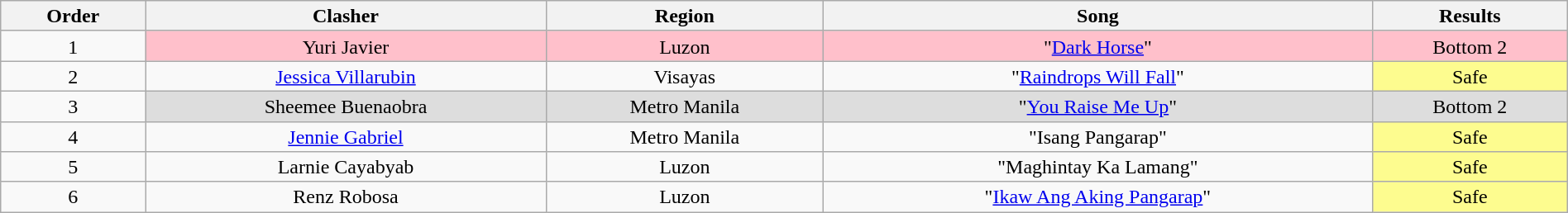<table class="wikitable" style="text-align:center; line-height:17px; width:100%;">
<tr>
<th>Order</th>
<th>Clasher</th>
<th>Region</th>
<th>Song</th>
<th>Results</th>
</tr>
<tr>
<td>1</td>
<td style="background:pink;">Yuri Javier</td>
<td style="background:pink;">Luzon</td>
<td style="background:pink;">"<a href='#'>Dark Horse</a>"</td>
<td style="background:pink;">Bottom 2</td>
</tr>
<tr>
<td>2</td>
<td><a href='#'>Jessica Villarubin</a></td>
<td>Visayas</td>
<td>"<a href='#'>Raindrops Will Fall</a>"</td>
<td style="background:#fdfc8f;">Safe</td>
</tr>
<tr>
<td>3</td>
<td style="background:#ddd;">Sheemee Buenaobra</td>
<td style="background:#ddd;">Metro Manila</td>
<td style="background:#ddd;">"<a href='#'>You Raise Me Up</a>"</td>
<td style="background:#ddd;">Bottom 2</td>
</tr>
<tr>
<td>4</td>
<td><a href='#'>Jennie Gabriel</a></td>
<td>Metro Manila</td>
<td>"Isang Pangarap"</td>
<td style="background:#fdfc8f;">Safe</td>
</tr>
<tr>
<td>5</td>
<td>Larnie Cayabyab</td>
<td>Luzon</td>
<td>"Maghintay Ka Lamang"</td>
<td style="background:#fdfc8f;">Safe</td>
</tr>
<tr>
<td>6</td>
<td>Renz Robosa</td>
<td>Luzon</td>
<td>"<a href='#'>Ikaw Ang Aking Pangarap</a>"</td>
<td style="background:#fdfc8f;">Safe</td>
</tr>
</table>
